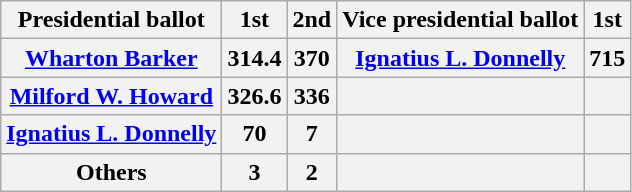<table class="wikitable" style="text-align:left">
<tr>
<th>Presidential ballot</th>
<th>1st</th>
<th>2nd</th>
<th>Vice presidential ballot</th>
<th>1st</th>
</tr>
<tr>
<th><a href='#'>Wharton Barker</a></th>
<th>314.4</th>
<th>370</th>
<th><a href='#'>Ignatius L. Donnelly</a></th>
<th>715</th>
</tr>
<tr>
<th><a href='#'>Milford W. Howard</a></th>
<th>326.6</th>
<th>336</th>
<th></th>
<th></th>
</tr>
<tr>
<th><a href='#'>Ignatius L. Donnelly</a></th>
<th>70</th>
<th>7</th>
<th></th>
<th></th>
</tr>
<tr>
<th>Others</th>
<th>3</th>
<th>2</th>
<th></th>
<th></th>
</tr>
</table>
